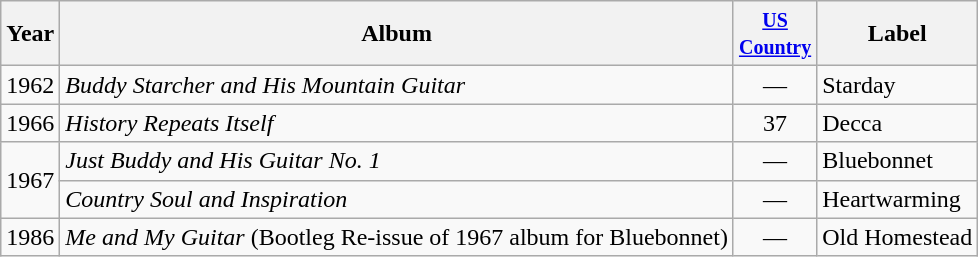<table class="wikitable">
<tr>
<th>Year</th>
<th>Album</th>
<th style="width:45px;"><small><a href='#'>US Country</a></small></th>
<th>Label</th>
</tr>
<tr>
<td>1962</td>
<td><em>Buddy Starcher and His Mountain Guitar</em></td>
<td style="text-align:center;">—</td>
<td>Starday</td>
</tr>
<tr>
<td>1966</td>
<td><em>History Repeats Itself</em></td>
<td style="text-align:center;">37</td>
<td>Decca</td>
</tr>
<tr>
<td rowspan="2">1967</td>
<td><em>Just Buddy and His Guitar No. 1</em></td>
<td style="text-align:center;">—</td>
<td>Bluebonnet</td>
</tr>
<tr>
<td><em>Country Soul and Inspiration</em></td>
<td style="text-align:center;">—</td>
<td>Heartwarming</td>
</tr>
<tr>
<td>1986</td>
<td><em>Me and My Guitar</em> (Bootleg Re-issue of 1967 album for Bluebonnet)</td>
<td style="text-align:center;">—</td>
<td>Old Homestead</td>
</tr>
</table>
